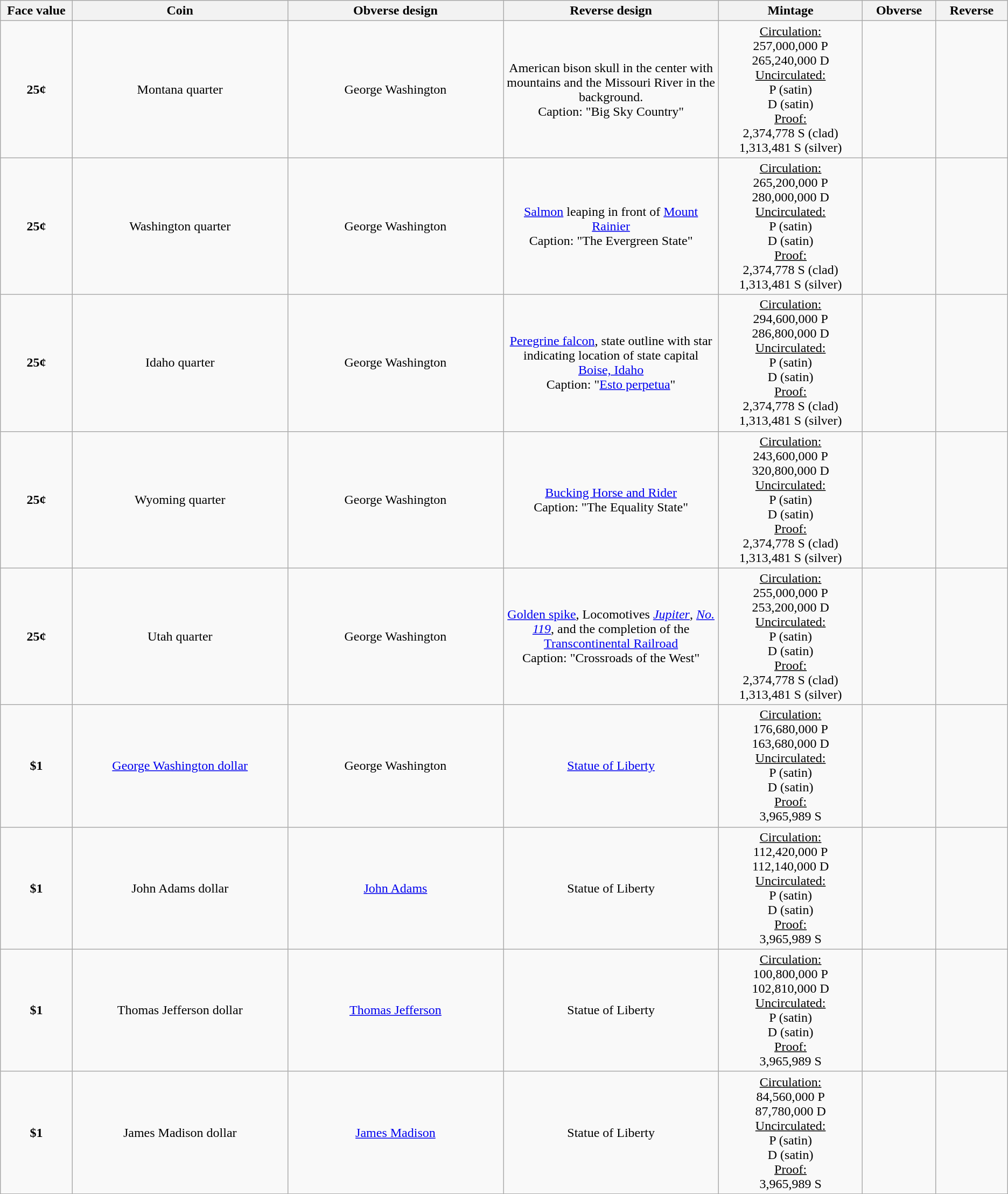<table class="wikitable">
<tr>
<th width="5%">Face value</th>
<th width="15%">Coin</th>
<th width="15%">Obverse design</th>
<th width="15%">Reverse design</th>
<th width="10%">Mintage</th>
<th width="5%">Obverse</th>
<th width="5%">Reverse</th>
</tr>
<tr>
<td align="center"><strong>25¢</strong></td>
<td align="center">Montana quarter</td>
<td align="center">George Washington</td>
<td align="center">American bison skull in the center with mountains and the Missouri River in the background.<br>Caption: "Big Sky Country"</td>
<td align="center"><u>Circulation:</u><br>257,000,000 P<br>265,240,000 D<br><u>Uncirculated:</u><br> P (satin)<br> D (satin)<br><u>Proof:</u><br>2,374,778 S (clad)<br>1,313,481 S (silver)</td>
<td></td>
<td></td>
</tr>
<tr>
<td align="center"><strong>25¢</strong></td>
<td align="center">Washington quarter</td>
<td align="center">George Washington</td>
<td align="center"><a href='#'>Salmon</a> leaping in front of <a href='#'>Mount Rainier</a><br>Caption: "The Evergreen State"</td>
<td align="center"><u>Circulation:</u><br>265,200,000 P<br>280,000,000 D<br><u>Uncirculated:</u><br> P (satin)<br> D (satin)<br><u>Proof:</u><br>2,374,778 S (clad)<br>1,313,481 S (silver)</td>
<td></td>
<td></td>
</tr>
<tr>
<td align="center"><strong>25¢</strong></td>
<td align="center">Idaho quarter</td>
<td align="center">George Washington</td>
<td align="center"><a href='#'>Peregrine falcon</a>, state outline with star indicating location of state capital <a href='#'>Boise, Idaho</a><br>Caption: "<a href='#'>Esto perpetua</a>"</td>
<td align="center"><u>Circulation:</u><br>294,600,000 P<br>286,800,000 D<br><u>Uncirculated:</u><br> P (satin)<br> D (satin)<br><u>Proof:</u><br>2,374,778 S (clad)<br>1,313,481 S (silver)</td>
<td></td>
<td></td>
</tr>
<tr>
<td align="center"><strong>25¢</strong></td>
<td align="center">Wyoming quarter</td>
<td align="center">George Washington</td>
<td align="center"><a href='#'>Bucking Horse and Rider</a><br>Caption: "The Equality State"</td>
<td align="center"><u>Circulation:</u><br>243,600,000 P<br>320,800,000 D<br><u>Uncirculated:</u><br> P (satin)<br> D (satin)<br><u>Proof:</u><br>2,374,778 S (clad)<br>1,313,481 S (silver)</td>
<td></td>
<td></td>
</tr>
<tr>
<td align="center"><strong>25¢</strong></td>
<td align="center">Utah quarter</td>
<td align="center">George Washington</td>
<td align="center"><a href='#'>Golden spike</a>, Locomotives <em><a href='#'>Jupiter</a></em>, <em><a href='#'>No. 119</a></em>, and the completion of the <a href='#'>Transcontinental Railroad</a><br>Caption: "Crossroads of the West"</td>
<td align="center"><u>Circulation:</u><br>255,000,000 P<br>253,200,000 D<br><u>Uncirculated:</u><br> P (satin)<br> D (satin)<br><u>Proof:</u><br>2,374,778 S (clad)<br>1,313,481 S (silver)</td>
<td></td>
<td></td>
</tr>
<tr>
<td align="center"><strong>$1</strong></td>
<td align="center"><a href='#'>George Washington dollar</a></td>
<td align="center">George Washington</td>
<td align="center"><a href='#'>Statue of Liberty</a></td>
<td align="center"><u>Circulation:</u><br>176,680,000 P<br>163,680,000 D<br><u>Uncirculated:</u><br> P (satin)<br> D (satin)<br><u>Proof:</u><br>3,965,989 S</td>
<td></td>
<td></td>
</tr>
<tr>
<td align="center"><strong>$1</strong></td>
<td align="center">John Adams dollar</td>
<td align="center"><a href='#'>John Adams</a></td>
<td align="center">Statue of Liberty</td>
<td align="center"><u>Circulation:</u><br>112,420,000 P<br>112,140,000 D<br><u>Uncirculated:</u><br> P (satin)<br> D (satin)<br><u>Proof:</u><br>3,965,989 S</td>
<td></td>
<td></td>
</tr>
<tr>
<td align="center"><strong>$1</strong></td>
<td align="center">Thomas Jefferson dollar</td>
<td align="center"><a href='#'>Thomas Jefferson</a></td>
<td align="center">Statue of Liberty</td>
<td align="center"><u>Circulation:</u><br>100,800,000 P<br>102,810,000 D<br><u>Uncirculated:</u><br> P (satin)<br> D (satin)<br><u>Proof:</u><br>3,965,989 S</td>
<td></td>
<td></td>
</tr>
<tr>
<td align="center"><strong>$1</strong></td>
<td align="center">James Madison dollar</td>
<td align="center"><a href='#'>James Madison</a></td>
<td align="center">Statue of Liberty</td>
<td align="center"><u>Circulation:</u><br>84,560,000 P<br>87,780,000 D<br><u>Uncirculated:</u><br> P (satin)<br> D (satin)<br><u>Proof:</u><br>3,965,989 S</td>
<td></td>
<td></td>
</tr>
</table>
